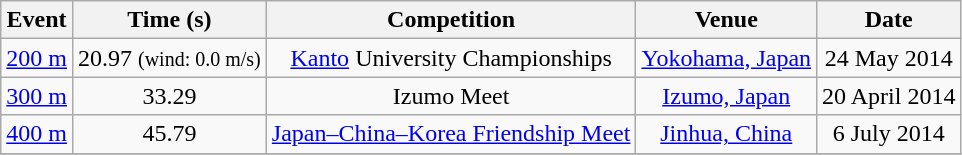<table class="wikitable" style=text-align:center>
<tr>
<th>Event</th>
<th>Time (s)</th>
<th>Competition</th>
<th>Venue</th>
<th>Date</th>
</tr>
<tr>
<td><a href='#'>200&nbsp;m</a></td>
<td>20.97 <small>(wind: 0.0 m/s)</small></td>
<td><a href='#'>Kanto</a> University Championships</td>
<td><a href='#'>Yokohama, Japan</a></td>
<td>24 May 2014</td>
</tr>
<tr>
<td><a href='#'>300&nbsp;m</a></td>
<td>33.29</td>
<td>Izumo Meet</td>
<td><a href='#'>Izumo, Japan</a></td>
<td>20 April 2014</td>
</tr>
<tr>
<td><a href='#'>400&nbsp;m</a></td>
<td>45.79</td>
<td><a href='#'>Japan–China–Korea Friendship Meet</a></td>
<td><a href='#'>Jinhua, China</a></td>
<td>6 July 2014</td>
</tr>
<tr>
</tr>
</table>
